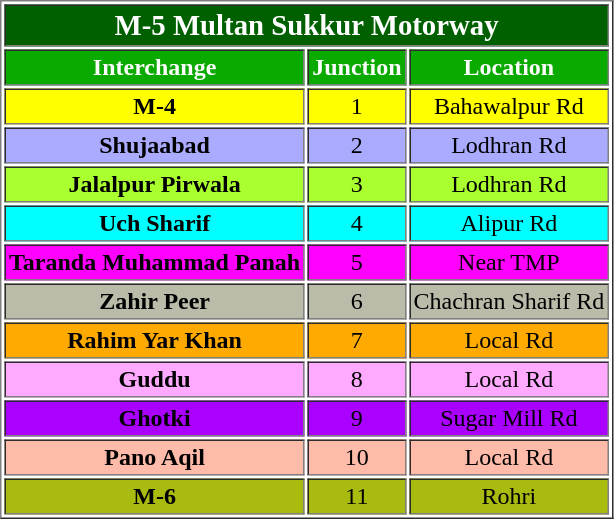<table border=1 cellpadding=2style="margin-left:1em;margin-bottom:1em; color:black; border-collaps: collaps;font-size: 95%;">
<tr align="center" style="background:#006000;color: white;font-size:120%;">
<td colspan="3"><strong>M-5 Multan Sukkur Motorway</strong></td>
</tr>
<tr align="center" style="background:#0aaa00; color:white;">
<td><strong>Interchange</strong></td>
<td><strong>Junction</strong></td>
<td><strong>Location</strong></td>
</tr>
<tr align="center">
<td bgcolor="#ffff00"><strong>M-4</strong></td>
<td bgcolor="#ffff00">1</td>
<td bgcolor="#ffff00">Bahawalpur Rd</td>
</tr>
<tr align="center">
<td bgcolor="#aaaaff"><strong>Shujaabad</strong></td>
<td bgcolor="#aaaaff">2</td>
<td bgcolor="#aaaaff">Lodhran Rd</td>
</tr>
<tr align="center">
<td bgcolor="#aaff2f"><strong>Jalalpur Pirwala</strong></td>
<td bgcolor="#aaff2f">3</td>
<td bgcolor="#aaff2f">Lodhran Rd</td>
</tr>
<tr align="center">
<td bgcolor="#00ffff"><strong>Uch Sharif</strong></td>
<td bgcolor="#00ffff">4</td>
<td bgcolor="#00ffff">Alipur Rd</td>
</tr>
<tr align="center">
<td bgcolor="#ff00ff"><strong>Taranda Muhammad Panah</strong></td>
<td bgcolor="#ff00ff">5</td>
<td bgcolor="#ff00ff">Near TMP</td>
</tr>
<tr align="center">
<td bgcolor="#bbbbaa"><strong>Zahir Peer</strong></td>
<td bgcolor="#bbbbaa">6</td>
<td bgcolor="#bbbbaa">Chachran Sharif Rd</td>
</tr>
<tr align="center">
<td bgcolor="#ffaa00"><strong>Rahim Yar Khan</strong></td>
<td bgcolor="#ffaa00">7</td>
<td bgcolor="#ffaa00">Local Rd</td>
</tr>
<tr align="center">
<td bgcolor="#ffaaff"><strong>Guddu</strong></td>
<td bgcolor="#ffaaff">8</td>
<td bgcolor="#ffaaff">Local Rd</td>
</tr>
<tr align="center">
<td bgcolor="#aa00ff"><strong>Ghotki</strong></td>
<td bgcolor="#aa00ff">9</td>
<td bgcolor="#aa00ff">Sugar Mill Rd</td>
</tr>
<tr align="center">
<td bgcolor="#ffbbaa"><strong>Pano Aqil</strong></td>
<td bgcolor="#ffbbaa">10</td>
<td bgcolor="#ffbbaa">Local Rd</td>
</tr>
<tr align="center">
<td bgcolor="#aabbgf"><strong>M-6</strong></td>
<td bgcolor="#aabbgf">11</td>
<td bgcolor="#aabbgf">Rohri</td>
</tr>
</table>
